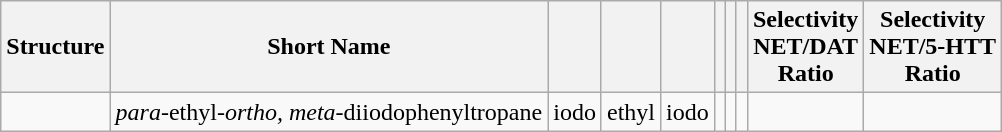<table class="wikitable sortable sort-under">
<tr>
<th>Structure</th>
<th>Short Name</th>
<th></th>
<th></th>
<th></th>
<th></th>
<th></th>
<th></th>
<th>Selectivity<br>NET/DAT<br>Ratio</th>
<th>Selectivity<br>NET/5-HTT<br>Ratio</th>
</tr>
<tr>
<td></td>
<td><em>para</em>-ethyl-<em>ortho, meta</em>-diiodophenyltropane</td>
<td>iodo</td>
<td>ethyl</td>
<td>iodo</td>
<td></td>
<td></td>
<td></td>
<td></td>
<td></td>
</tr>
</table>
